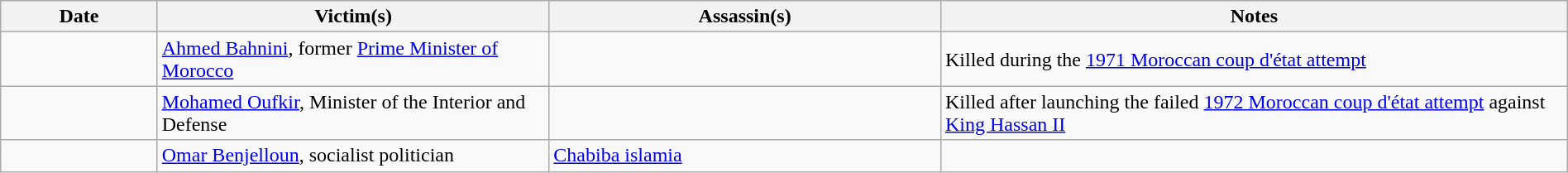<table class="wikitable sortable" style="width:100%">
<tr>
<th style="width:10%">Date</th>
<th style="width:25%">Victim(s)</th>
<th style="width:25%">Assassin(s)</th>
<th style="width:40%">Notes</th>
</tr>
<tr>
<td></td>
<td><a href='#'>Ahmed Bahnini</a>, former <a href='#'>Prime Minister of Morocco</a></td>
<td></td>
<td>Killed during the <a href='#'>1971 Moroccan coup d'état attempt</a></td>
</tr>
<tr>
<td></td>
<td><a href='#'>Mohamed Oufkir</a>, Minister of the Interior and Defense</td>
<td></td>
<td>Killed after launching the failed <a href='#'>1972 Moroccan coup d'état attempt</a> against <a href='#'>King Hassan II</a></td>
</tr>
<tr>
<td></td>
<td><a href='#'>Omar Benjelloun</a>, socialist politician</td>
<td><a href='#'>Chabiba islamia</a></td>
<td></td>
</tr>
</table>
